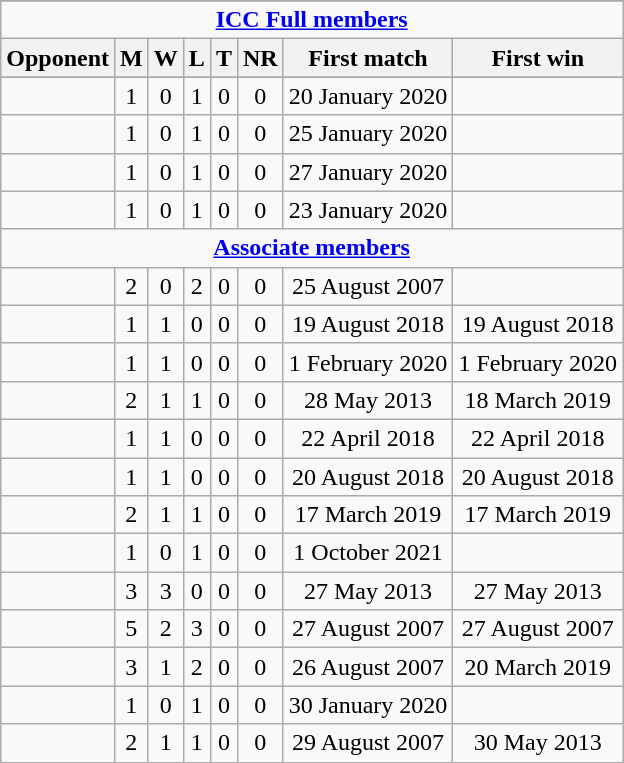<table class="wikitable" style="text-align: center;">
<tr>
</tr>
<tr>
<td colspan="30" style="text-align: center;"><strong><a href='#'>ICC Full members</a></strong></td>
</tr>
<tr>
<th>Opponent</th>
<th>M</th>
<th>W</th>
<th>L</th>
<th>T</th>
<th>NR</th>
<th>First match</th>
<th>First win</th>
</tr>
<tr>
</tr>
<tr>
<td></td>
<td>1</td>
<td>0</td>
<td>1</td>
<td>0</td>
<td>0</td>
<td>20 January 2020</td>
<td></td>
</tr>
<tr>
<td></td>
<td>1</td>
<td>0</td>
<td>1</td>
<td>0</td>
<td>0</td>
<td>25 January 2020</td>
<td></td>
</tr>
<tr>
<td></td>
<td>1</td>
<td>0</td>
<td>1</td>
<td>0</td>
<td>0</td>
<td>27 January 2020</td>
<td></td>
</tr>
<tr>
<td></td>
<td>1</td>
<td>0</td>
<td>1</td>
<td>0</td>
<td>0</td>
<td>23 January 2020</td>
<td></td>
</tr>
<tr>
<td colspan="30" style="text-align: center;"><strong><a href='#'>Associate members</a></strong></td>
</tr>
<tr>
<td></td>
<td>2</td>
<td>0</td>
<td>2</td>
<td>0</td>
<td>0</td>
<td>25 August 2007</td>
<td></td>
</tr>
<tr>
<td></td>
<td>1</td>
<td>1</td>
<td>0</td>
<td>0</td>
<td>0</td>
<td>19 August 2018</td>
<td>19 August 2018</td>
</tr>
<tr>
<td></td>
<td>1</td>
<td>1</td>
<td>0</td>
<td>0</td>
<td>0</td>
<td>1 February 2020</td>
<td>1 February 2020</td>
</tr>
<tr>
<td></td>
<td>2</td>
<td>1</td>
<td>1</td>
<td>0</td>
<td>0</td>
<td>28 May 2013</td>
<td>18 March 2019</td>
</tr>
<tr>
<td></td>
<td>1</td>
<td>1</td>
<td>0</td>
<td>0</td>
<td>0</td>
<td>22 April 2018</td>
<td>22 April 2018</td>
</tr>
<tr>
<td></td>
<td>1</td>
<td>1</td>
<td>0</td>
<td>0</td>
<td>0</td>
<td>20 August 2018</td>
<td>20 August 2018</td>
</tr>
<tr>
<td></td>
<td>2</td>
<td>1</td>
<td>1</td>
<td>0</td>
<td>0</td>
<td>17 March 2019</td>
<td>17 March 2019</td>
</tr>
<tr>
<td></td>
<td>1</td>
<td>0</td>
<td>1</td>
<td>0</td>
<td>0</td>
<td>1 October 2021</td>
<td></td>
</tr>
<tr>
<td></td>
<td>3</td>
<td>3</td>
<td>0</td>
<td>0</td>
<td>0</td>
<td>27 May 2013</td>
<td>27 May 2013</td>
</tr>
<tr>
<td></td>
<td>5</td>
<td>2</td>
<td>3</td>
<td>0</td>
<td>0</td>
<td>27 August 2007</td>
<td>27 August 2007</td>
</tr>
<tr>
<td></td>
<td>3</td>
<td>1</td>
<td>2</td>
<td>0</td>
<td>0</td>
<td>26 August 2007</td>
<td>20 March 2019</td>
</tr>
<tr>
<td></td>
<td>1</td>
<td>0</td>
<td>1</td>
<td>0</td>
<td>0</td>
<td>30 January 2020</td>
<td></td>
</tr>
<tr>
<td></td>
<td>2</td>
<td>1</td>
<td>1</td>
<td>0</td>
<td>0</td>
<td>29 August 2007</td>
<td>30 May 2013</td>
</tr>
</table>
